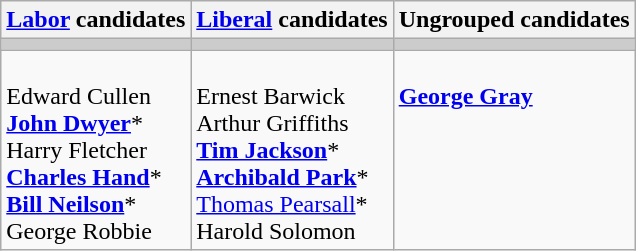<table class="wikitable">
<tr>
<th><a href='#'>Labor</a> candidates</th>
<th><a href='#'>Liberal</a> candidates</th>
<th>Ungrouped candidates</th>
</tr>
<tr bgcolor="#cccccc">
<td></td>
<td></td>
<td></td>
</tr>
<tr>
<td><br>Edward Cullen<br>
<strong><a href='#'>John Dwyer</a></strong>*<br>
Harry Fletcher<br>
<strong><a href='#'>Charles Hand</a></strong>*<br>
<strong><a href='#'>Bill Neilson</a></strong>*<br>
George Robbie</td>
<td><br>Ernest Barwick<br>
Arthur Griffiths<br>
<strong><a href='#'>Tim Jackson</a></strong>*<br>
<strong><a href='#'>Archibald Park</a></strong>*<br>
<a href='#'>Thomas Pearsall</a>*<br>
Harold Solomon</td>
<td valign=top><br><strong><a href='#'>George Gray</a></strong></td>
</tr>
</table>
